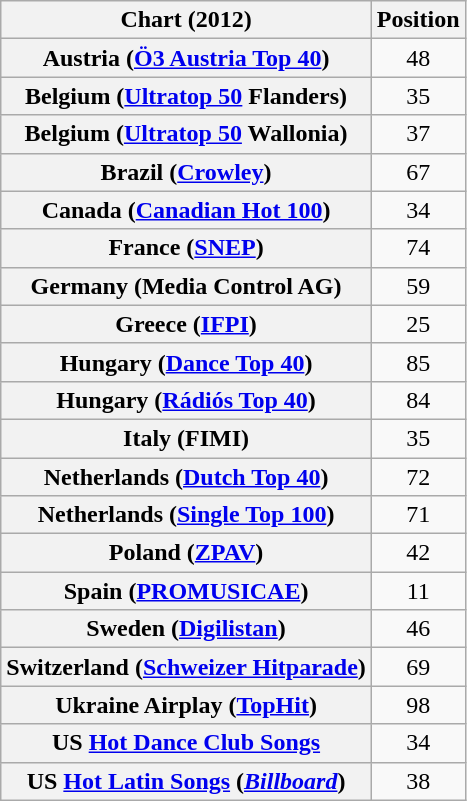<table class="wikitable plainrowheaders sortable" style="text-align:center">
<tr>
<th scope="col">Chart (2012)</th>
<th scope="col">Position</th>
</tr>
<tr>
<th scope="row">Austria (<a href='#'>Ö3 Austria Top 40</a>)</th>
<td style="text-align:center;">48</td>
</tr>
<tr>
<th scope="row">Belgium (<a href='#'>Ultratop 50</a> Flanders)</th>
<td style="text-align:center;">35</td>
</tr>
<tr>
<th scope="row">Belgium (<a href='#'>Ultratop 50</a> Wallonia)</th>
<td style="text-align:center;">37</td>
</tr>
<tr>
<th scope="row">Brazil (<a href='#'>Crowley</a>)</th>
<td style="text-align:center;">67</td>
</tr>
<tr>
<th scope="row">Canada (<a href='#'>Canadian Hot 100</a>)</th>
<td style="text-align:center;">34</td>
</tr>
<tr>
<th scope="row">France (<a href='#'>SNEP</a>)</th>
<td style="text-align:center;">74</td>
</tr>
<tr>
<th scope="row">Germany (Media Control AG)</th>
<td style="text-align:center;">59</td>
</tr>
<tr>
<th scope="row">Greece (<a href='#'>IFPI</a>)</th>
<td style="text-align:center;">25</td>
</tr>
<tr>
<th scope="row">Hungary (<a href='#'>Dance Top 40</a>)</th>
<td style="text-align:center;">85</td>
</tr>
<tr>
<th scope="row">Hungary (<a href='#'>Rádiós Top 40</a>)</th>
<td style="text-align:center;">84</td>
</tr>
<tr>
<th scope="row">Italy (FIMI)</th>
<td style="text-align:center;">35</td>
</tr>
<tr>
<th scope="row">Netherlands (<a href='#'>Dutch Top 40</a>)</th>
<td style="text-align:center;">72</td>
</tr>
<tr>
<th scope="row">Netherlands (<a href='#'>Single Top 100</a>)</th>
<td style="text-align:center;">71</td>
</tr>
<tr>
<th scope="row">Poland (<a href='#'>ZPAV</a>)</th>
<td style="text-align:center;">42</td>
</tr>
<tr>
<th scope="row">Spain (<a href='#'>PROMUSICAE</a>)</th>
<td style="text-align:center;">11</td>
</tr>
<tr>
<th scope="row">Sweden (<a href='#'>Digilistan</a>)</th>
<td style="text-align:center;">46</td>
</tr>
<tr>
<th scope="row">Switzerland (<a href='#'>Schweizer Hitparade</a>)</th>
<td style="text-align:center;">69</td>
</tr>
<tr>
<th scope="row">Ukraine Airplay (<a href='#'>TopHit</a>)</th>
<td style="text-align:center;">98</td>
</tr>
<tr>
<th scope="row">US <a href='#'>Hot Dance Club Songs</a></th>
<td style="text-align:center;">34</td>
</tr>
<tr>
<th scope="row">US <a href='#'>Hot Latin Songs</a> (<em><a href='#'>Billboard</a></em>)</th>
<td style="text-align:center;">38</td>
</tr>
</table>
